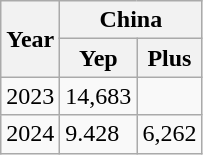<table class="wikitable">
<tr>
<th rowspan="2">Year</th>
<th colspan="2">China</th>
</tr>
<tr>
<th>Yep</th>
<th>Plus</th>
</tr>
<tr>
<td>2023</td>
<td>14,683</td>
<td></td>
</tr>
<tr>
<td>2024</td>
<td>9.428</td>
<td>6,262</td>
</tr>
</table>
